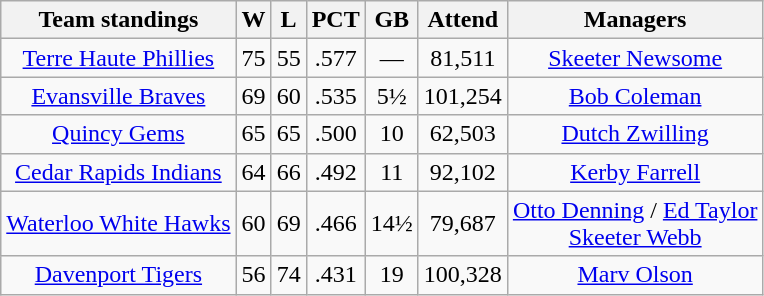<table class="wikitable" style="text-align:center">
<tr>
<th>Team standings</th>
<th>W</th>
<th>L</th>
<th>PCT</th>
<th>GB</th>
<th>Attend</th>
<th>Managers</th>
</tr>
<tr align=center>
<td><a href='#'>Terre Haute Phillies</a></td>
<td>75</td>
<td>55</td>
<td>.577</td>
<td>—</td>
<td>81,511</td>
<td><a href='#'>Skeeter Newsome</a></td>
</tr>
<tr align=center>
<td><a href='#'>Evansville Braves</a></td>
<td>69</td>
<td>60</td>
<td>.535</td>
<td>5½</td>
<td>101,254</td>
<td><a href='#'>Bob Coleman</a></td>
</tr>
<tr align=center>
<td><a href='#'>Quincy Gems</a></td>
<td>65</td>
<td>65</td>
<td>.500</td>
<td>10</td>
<td>62,503</td>
<td><a href='#'>Dutch Zwilling</a></td>
</tr>
<tr align=center>
<td><a href='#'>Cedar Rapids Indians</a></td>
<td>64</td>
<td>66</td>
<td>.492</td>
<td>11</td>
<td>92,102</td>
<td><a href='#'>Kerby Farrell</a></td>
</tr>
<tr align=center>
<td><a href='#'>Waterloo White Hawks</a></td>
<td>60</td>
<td>69</td>
<td>.466</td>
<td>14½</td>
<td>79,687</td>
<td><a href='#'>Otto Denning</a> / <a href='#'>Ed Taylor</a> <br> <a href='#'>Skeeter Webb</a></td>
</tr>
<tr align=center>
<td><a href='#'>Davenport Tigers</a></td>
<td>56</td>
<td>74</td>
<td>.431</td>
<td>19</td>
<td>100,328</td>
<td><a href='#'>Marv Olson</a></td>
</tr>
</table>
